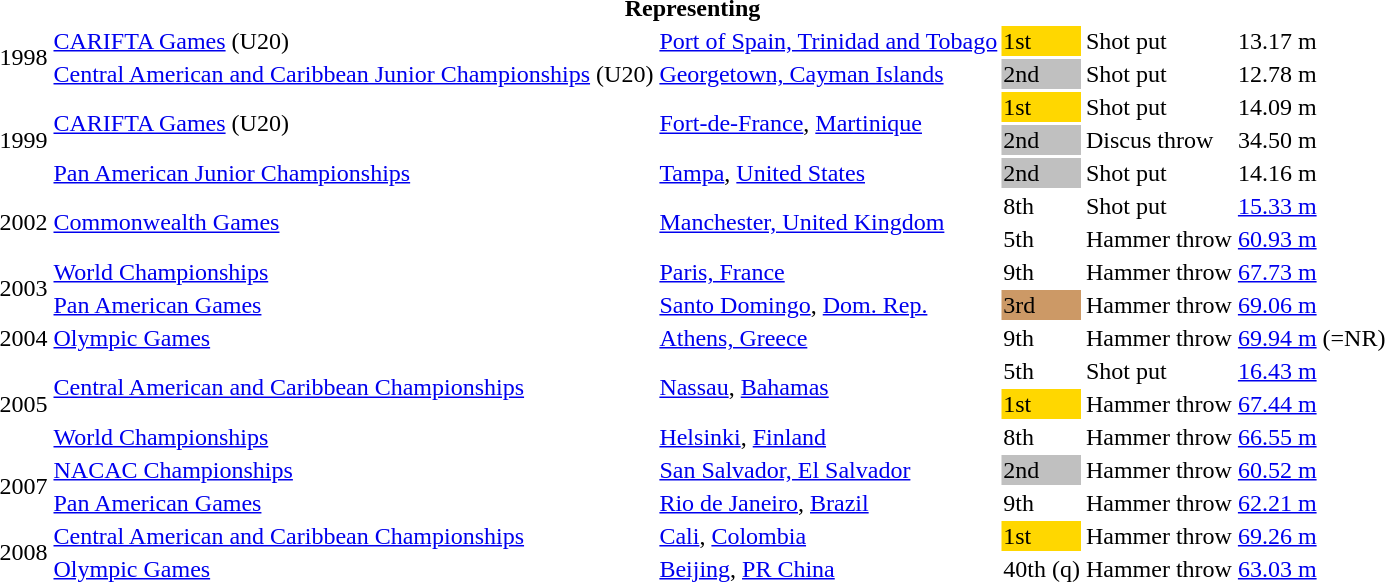<table>
<tr>
<th colspan="6">Representing </th>
</tr>
<tr>
<td rowspan=2>1998</td>
<td><a href='#'>CARIFTA Games</a> (U20)</td>
<td><a href='#'>Port of Spain, Trinidad and Tobago</a></td>
<td bgcolor=gold>1st</td>
<td>Shot put</td>
<td>13.17 m</td>
</tr>
<tr>
<td><a href='#'>Central American and Caribbean Junior Championships</a> (U20)</td>
<td><a href='#'>Georgetown, Cayman Islands</a></td>
<td bgcolor=silver>2nd</td>
<td>Shot put</td>
<td>12.78 m</td>
</tr>
<tr>
<td rowspan=3>1999</td>
<td rowspan=2><a href='#'>CARIFTA Games</a> (U20)</td>
<td rowspan=2><a href='#'>Fort-de-France</a>, <a href='#'>Martinique</a></td>
<td bgcolor=gold>1st</td>
<td>Shot put</td>
<td>14.09 m</td>
</tr>
<tr>
<td bgcolor=silver>2nd</td>
<td>Discus throw</td>
<td>34.50 m</td>
</tr>
<tr>
<td><a href='#'>Pan American Junior Championships</a></td>
<td><a href='#'>Tampa</a>, <a href='#'>United States</a></td>
<td bgcolor=silver>2nd</td>
<td>Shot put</td>
<td>14.16 m</td>
</tr>
<tr>
<td rowspan=2>2002</td>
<td rowspan=2><a href='#'>Commonwealth Games</a></td>
<td rowspan=2><a href='#'>Manchester, United Kingdom</a></td>
<td>8th</td>
<td>Shot put</td>
<td><a href='#'>15.33 m</a></td>
</tr>
<tr>
<td>5th</td>
<td>Hammer throw</td>
<td><a href='#'>60.93 m</a></td>
</tr>
<tr>
<td rowspan=2>2003</td>
<td><a href='#'>World Championships</a></td>
<td><a href='#'>Paris, France</a></td>
<td>9th</td>
<td>Hammer throw</td>
<td><a href='#'>67.73 m</a></td>
</tr>
<tr>
<td><a href='#'>Pan American Games</a></td>
<td><a href='#'>Santo Domingo</a>, <a href='#'>Dom. Rep.</a></td>
<td bgcolor="cc9966">3rd</td>
<td>Hammer throw</td>
<td><a href='#'>69.06 m</a></td>
</tr>
<tr>
<td>2004</td>
<td><a href='#'>Olympic Games</a></td>
<td><a href='#'>Athens, Greece</a></td>
<td>9th</td>
<td>Hammer throw</td>
<td><a href='#'>69.94 m</a> (=NR)</td>
</tr>
<tr>
<td rowspan=3>2005</td>
<td rowspan=2><a href='#'>Central American and Caribbean Championships</a></td>
<td rowspan=2><a href='#'>Nassau</a>, <a href='#'>Bahamas</a></td>
<td>5th</td>
<td>Shot put</td>
<td><a href='#'>16.43 m</a></td>
</tr>
<tr>
<td bgcolor="gold">1st</td>
<td>Hammer throw</td>
<td><a href='#'>67.44 m</a></td>
</tr>
<tr>
<td><a href='#'>World Championships</a></td>
<td><a href='#'>Helsinki</a>, <a href='#'>Finland</a></td>
<td>8th</td>
<td>Hammer throw</td>
<td><a href='#'>66.55 m</a></td>
</tr>
<tr>
<td rowspan=2>2007</td>
<td><a href='#'>NACAC Championships</a></td>
<td><a href='#'>San Salvador, El Salvador</a></td>
<td bgcolor=silver>2nd</td>
<td>Hammer throw</td>
<td><a href='#'>60.52 m</a></td>
</tr>
<tr>
<td><a href='#'>Pan American Games</a></td>
<td><a href='#'>Rio de Janeiro</a>, <a href='#'>Brazil</a></td>
<td>9th</td>
<td>Hammer throw</td>
<td><a href='#'>62.21 m</a></td>
</tr>
<tr>
<td rowspan=2>2008</td>
<td><a href='#'>Central American and Caribbean Championships</a></td>
<td><a href='#'>Cali</a>, <a href='#'>Colombia</a></td>
<td bgcolor="gold">1st</td>
<td>Hammer throw</td>
<td><a href='#'>69.26 m</a></td>
</tr>
<tr>
<td><a href='#'>Olympic Games</a></td>
<td><a href='#'>Beijing</a>, <a href='#'>PR China</a></td>
<td>40th (q)</td>
<td>Hammer throw</td>
<td><a href='#'>63.03 m</a></td>
</tr>
</table>
